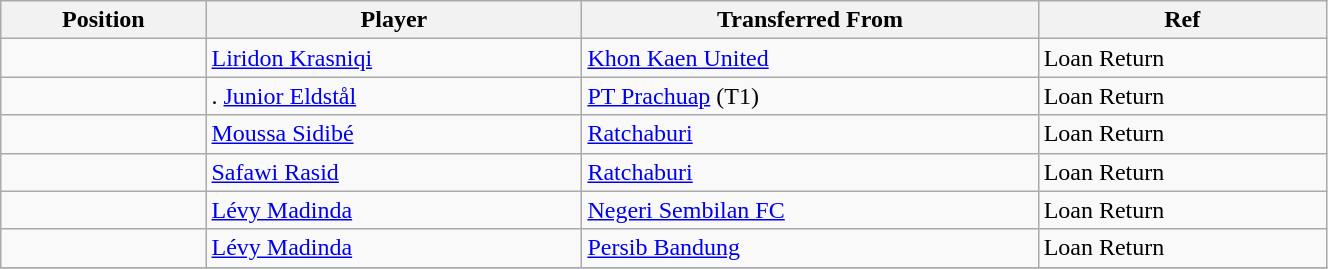<table class="wikitable sortable" style="width:70%; font-size:100%; text-align:left;">
<tr>
<th>Position</th>
<th>Player</th>
<th>Transferred From</th>
<th>Ref</th>
</tr>
<tr>
<td></td>
<td> <a href='#'>Liridon Krasniqi</a></td>
<td> <a href='#'>Khon Kaen United</a></td>
<td>Loan Return</td>
</tr>
<tr>
<td></td>
<td>. <a href='#'>Junior Eldstål</a></td>
<td> <a href='#'>PT Prachuap</a> (T1)</td>
<td>Loan Return </td>
</tr>
<tr>
<td></td>
<td> <a href='#'>Moussa Sidibé</a></td>
<td> <a href='#'>Ratchaburi</a></td>
<td>Loan Return </td>
</tr>
<tr>
<td></td>
<td> <a href='#'>Safawi Rasid</a></td>
<td> <a href='#'>Ratchaburi</a></td>
<td>Loan Return</td>
</tr>
<tr>
<td></td>
<td> <a href='#'>Lévy Madinda</a></td>
<td> <a href='#'>Negeri Sembilan FC</a></td>
<td>Loan Return</td>
</tr>
<tr>
<td></td>
<td> <a href='#'>Lévy Madinda</a></td>
<td> <a href='#'>Persib Bandung</a></td>
<td>Loan Return</td>
</tr>
<tr>
</tr>
</table>
